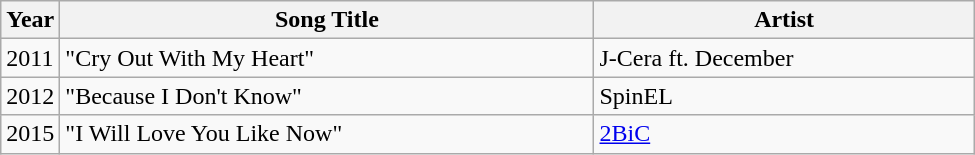<table class="wikitable" style=" font-size: 100%; width:650px">
<tr>
<th width=10>Year</th>
<th>Song Title</th>
<th>Artist</th>
</tr>
<tr>
<td>2011</td>
<td>"Cry Out With My Heart"</td>
<td>J-Cera ft. December</td>
</tr>
<tr>
<td>2012</td>
<td>"Because I Don't Know"</td>
<td>SpinEL</td>
</tr>
<tr>
<td>2015</td>
<td>"I Will Love You Like Now"</td>
<td><a href='#'>2BiC</a></td>
</tr>
</table>
